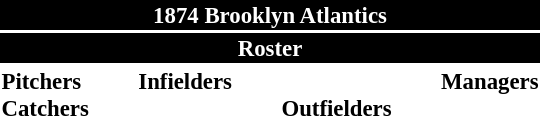<table class="toccolours" style="font-size: 95%;">
<tr>
<th colspan="10" style="background-color: black; color:white; text-align: center;">1874 Brooklyn Atlantics</th>
</tr>
<tr>
<td colspan="10" style="background-color:black; color: white; text-align: center;"><strong>Roster</strong></td>
</tr>
<tr>
<td valign="top"><strong>Pitchers</strong><br>
<strong>Catchers</strong>



</td>
<td width="25px"></td>
<td valign="top"><strong>Infielders</strong><br>









</td>
<td width="25px"></td>
<td valign="top"><br><strong>Outfielders</strong>




</td>
<td width="25px"></td>
<td valign="top"><strong>Managers</strong><br></td>
</tr>
</table>
